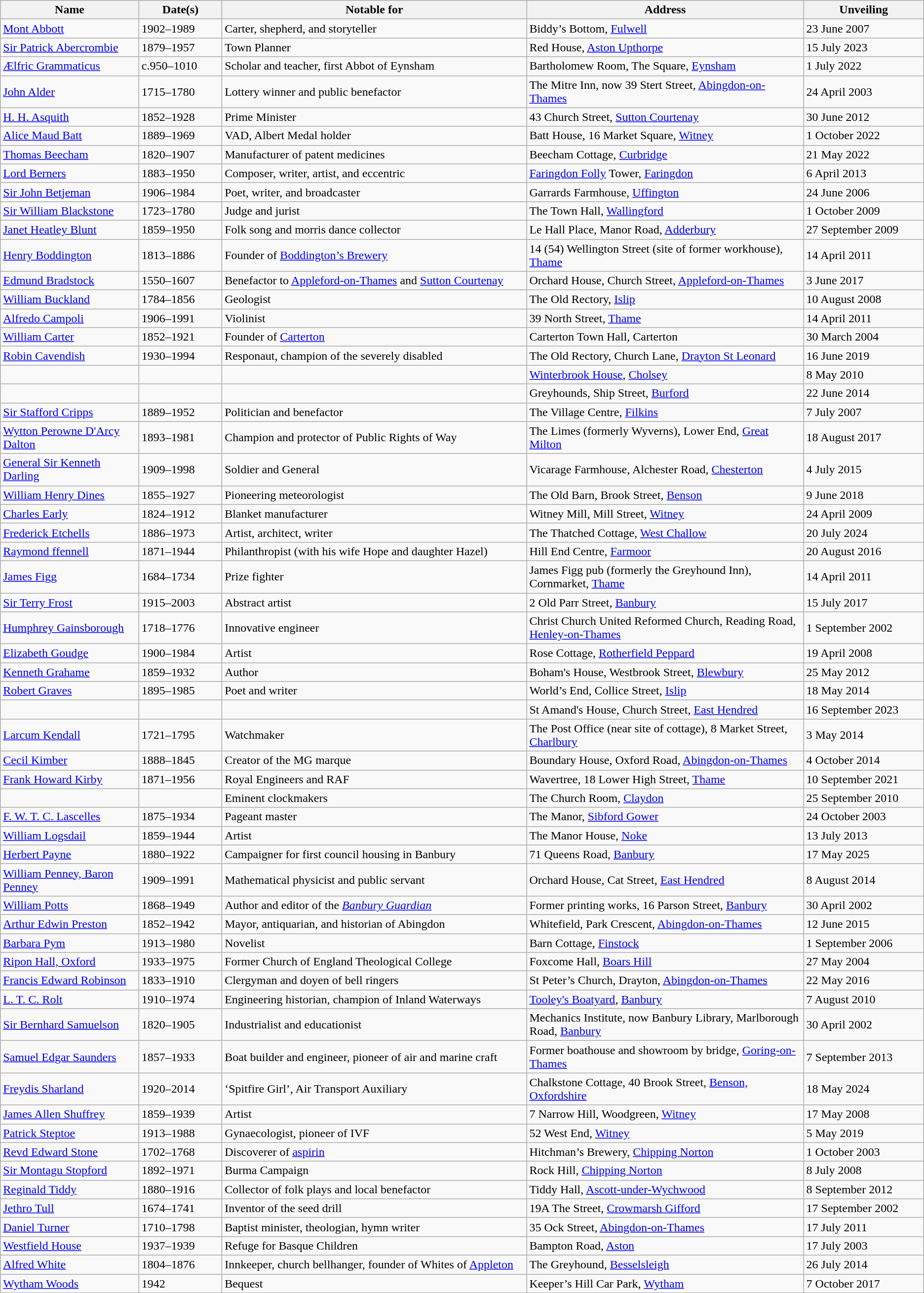<table class="wikitable sortable">
<tr>
<th scope="col" style="width: 15%;">Name</th>
<th scope="col" style="width: 9%;">Date(s)</th>
<th scope="col" style="width: 33%;" class="unsortable">Notable for</th>
<th scope="col" style="width: 30%;" class="unsortable">Address</th>
<th scope="col" style="width: 13%;" data-sort-type=date>Unveiling</th>
</tr>
<tr>
<td data-sort-value="Abbott"><a href='#'>Mont Abbott</a></td>
<td>1902–1989</td>
<td>Carter, shepherd, and storyteller</td>
<td>Biddy’s Bottom, <a href='#'>Fulwell</a></td>
<td>23 June 2007</td>
</tr>
<tr>
<td data-sort-value="Abercrombie"><a href='#'>Sir Patrick Abercrombie</a></td>
<td>1879–1957</td>
<td>Town Planner</td>
<td>Red House, <a href='#'>Aston Upthorpe</a></td>
<td>15 July 2023</td>
</tr>
<tr>
<td data-sort-value="Aelfric"><a href='#'>Ælfric Grammaticus</a></td>
<td>c.950–1010</td>
<td>Scholar and teacher, first Abbot of Eynsham</td>
<td>Bartholomew Room, The Square, <a href='#'>Eynsham</a></td>
<td>1 July 2022</td>
</tr>
<tr>
<td data-sort-value="Alder"><a href='#'>John Alder</a></td>
<td>1715–1780</td>
<td>Lottery winner and public benefactor</td>
<td>The Mitre Inn, now 39 Stert Street, <a href='#'>Abingdon-on-Thames</a></td>
<td>24 April 2003</td>
</tr>
<tr>
<td data-sort-value="Asquith"><a href='#'>H. H. Asquith</a></td>
<td>1852–1928</td>
<td>Prime Minister</td>
<td>43 Church Street, <a href='#'>Sutton Courtenay</a></td>
<td>30 June 2012</td>
</tr>
<tr>
<td data-sort-value="Batt"><a href='#'>Alice Maud Batt</a></td>
<td>1889–1969</td>
<td>VAD, Albert Medal holder</td>
<td>Batt House, 16 Market Square, <a href='#'>Witney</a></td>
<td>1 October 2022</td>
</tr>
<tr>
<td data-sort-value="Beecham"><a href='#'>Thomas Beecham</a></td>
<td>1820–1907</td>
<td>Manufacturer of patent medicines</td>
<td>Beecham Cottage, <a href='#'>Curbridge</a></td>
<td>21 May 2022</td>
</tr>
<tr>
<td data-sort-value="Berners"><a href='#'>Lord Berners</a></td>
<td>1883–1950</td>
<td>Composer, writer, artist, and eccentric</td>
<td><a href='#'>Faringdon Folly</a> Tower, <a href='#'>Faringdon</a></td>
<td>6 April 2013</td>
</tr>
<tr>
<td data-sort-value="Betjeman"><a href='#'>Sir John Betjeman</a></td>
<td>1906–1984</td>
<td>Poet, writer, and broadcaster</td>
<td>Garrards Farmhouse, <a href='#'>Uffington</a></td>
<td>24 June 2006</td>
</tr>
<tr>
<td data-sort-value="Blackstone"><a href='#'>Sir William Blackstone</a></td>
<td>1723–1780</td>
<td>Judge and jurist</td>
<td>The Town Hall, <a href='#'>Wallingford</a></td>
<td>1 October 2009</td>
</tr>
<tr>
<td data-sort-value="Blunt"><a href='#'>Janet Heatley Blunt</a></td>
<td>1859–1950</td>
<td>Folk song and morris dance collector</td>
<td>Le Hall Place, Manor Road, <a href='#'>Adderbury</a></td>
<td>27 September 2009</td>
</tr>
<tr>
<td data-sort-value="Boddington"><a href='#'>Henry Boddington</a></td>
<td>1813–1886</td>
<td>Founder of <a href='#'>Boddington’s Brewery</a></td>
<td>14 (54) Wellington Street (site of former workhouse), <a href='#'>Thame</a></td>
<td>14 April 2011</td>
</tr>
<tr>
<td data-sort-value="Bradstock"><a href='#'>Edmund Bradstock</a></td>
<td>1550–1607</td>
<td>Benefactor to <a href='#'>Appleford-on-Thames</a> and <a href='#'>Sutton Courtenay</a></td>
<td>Orchard House, Church Street, <a href='#'>Appleford-on-Thames</a></td>
<td>3 June 2017</td>
</tr>
<tr>
<td data-sort-value="Buckland"><a href='#'>William Buckland</a></td>
<td>1784–1856</td>
<td>Geologist</td>
<td>The Old Rectory, <a href='#'>Islip</a></td>
<td>10 August 2008</td>
</tr>
<tr>
<td data-sort-value="Campoli"><a href='#'>Alfredo Campoli</a></td>
<td>1906–1991</td>
<td>Violinist</td>
<td>39 North Street, <a href='#'>Thame</a></td>
<td>14 April 2011</td>
</tr>
<tr>
<td data-sort-value="Carter"><a href='#'>William Carter</a></td>
<td>1852–1921</td>
<td>Founder of <a href='#'>Carterton</a></td>
<td>Carterton Town Hall, Carterton</td>
<td>30 March 2004</td>
</tr>
<tr>
<td data-sort-value="Cavendish"><a href='#'>Robin Cavendish</a></td>
<td>1930–1994</td>
<td>Responaut, champion of the severely disabled</td>
<td>The Old Rectory, Church Lane, <a href='#'>Drayton St Leonard</a></td>
<td>16 June 2019</td>
</tr>
<tr>
<td data-sort-value="Christie"></td>
<td></td>
<td></td>
<td><a href='#'>Winterbrook House</a>, <a href='#'>Cholsey</a></td>
<td>8 May 2010</td>
</tr>
<tr>
<td data-sort-value="Countryman"></td>
<td></td>
<td></td>
<td>Greyhounds, Ship Street, <a href='#'>Burford</a></td>
<td>22 June 2014</td>
</tr>
<tr>
<td data-sort-value="Cripps"><a href='#'>Sir Stafford Cripps</a></td>
<td>1889–1952</td>
<td>Politician and benefactor</td>
<td>The Village Centre, <a href='#'>Filkins</a></td>
<td>7 July 2007</td>
</tr>
<tr>
<td data-sort-value="Dalton"><a href='#'>Wytton Perowne D'Arcy Dalton</a></td>
<td>1893–1981</td>
<td>Champion and protector of Public Rights of Way</td>
<td>The Limes (formerly Wyverns), Lower End, <a href='#'>Great Milton</a></td>
<td>18 August 2017</td>
</tr>
<tr>
<td data-sort-value="Darling"><a href='#'>General Sir Kenneth Darling</a></td>
<td>1909–1998</td>
<td>Soldier and General</td>
<td>Vicarage Farmhouse, Alchester Road, <a href='#'>Chesterton</a></td>
<td>4 July 2015</td>
</tr>
<tr>
<td data-sort-value="Dines"><a href='#'>William Henry Dines</a></td>
<td>1855–1927</td>
<td>Pioneering meteorologist</td>
<td>The Old Barn, Brook Street, <a href='#'>Benson</a></td>
<td>9 June 2018</td>
</tr>
<tr>
<td data-sort-value="Early"><a href='#'>Charles Early</a></td>
<td>1824–1912</td>
<td>Blanket manufacturer</td>
<td>Witney Mill, Mill Street, <a href='#'>Witney</a></td>
<td>24 April 2009</td>
</tr>
<tr>
<td data-sort-value="Etchells"><a href='#'>Frederick Etchells</a></td>
<td>1886–1973</td>
<td>Artist, architect, writer</td>
<td>The Thatched Cottage, <a href='#'>West Challow</a></td>
<td>20 July 2024</td>
</tr>
<tr>
<td data-sort-value="ffennell"><a href='#'>Raymond ffennell</a></td>
<td>1871–1944</td>
<td>Philanthropist (with his wife Hope and daughter Hazel)</td>
<td>Hill End Centre, <a href='#'>Farmoor</a></td>
<td>20 August 2016</td>
</tr>
<tr>
<td data-sort-value="Figg"><a href='#'>James Figg</a></td>
<td>1684–1734</td>
<td>Prize fighter</td>
<td>James Figg pub (formerly the Greyhound Inn), Cornmarket, <a href='#'>Thame</a></td>
<td>14 April 2011</td>
</tr>
<tr>
<td data-sort-value="Frost"><a href='#'>Sir Terry Frost</a></td>
<td>1915–2003</td>
<td>Abstract artist</td>
<td>2 Old Parr Street, <a href='#'>Banbury</a></td>
<td>15 July 2017</td>
</tr>
<tr>
<td data-sort-value="Gainsborough"><a href='#'>Humphrey Gainsborough</a></td>
<td>1718–1776</td>
<td>Innovative engineer</td>
<td>Christ Church United Reformed Church, Reading Road, <a href='#'>Henley-on-Thames </a></td>
<td>1 September 2002</td>
</tr>
<tr>
<td data-sort-value="Goudge"><a href='#'>Elizabeth Goudge</a></td>
<td>1900–1984</td>
<td>Artist</td>
<td>Rose Cottage, <a href='#'>Rotherfield Peppard</a></td>
<td>19 April 2008</td>
</tr>
<tr>
<td data-sort-value="Grahame"><a href='#'>Kenneth Grahame</a></td>
<td>1859–1932</td>
<td>Author</td>
<td>Boham's House, Westbrook Street, <a href='#'>Blewbury</a></td>
<td>25 May 2012</td>
</tr>
<tr>
<td data-sort-value="Graves"><a href='#'>Robert Graves</a></td>
<td>1895–1985</td>
<td>Poet and writer</td>
<td>World’s End, Collice Street, <a href='#'>Islip</a></td>
<td>18 May 2014</td>
</tr>
<tr>
<td data-sort-value="Jenkins"></td>
<td></td>
<td></td>
<td>St Amand's House, Church Street, <a href='#'>East Hendred</a></td>
<td>16 September 2023</td>
</tr>
<tr>
<td data-sort-value="Kendall"><a href='#'>Larcum Kendall</a></td>
<td>1721–1795</td>
<td>Watchmaker</td>
<td>The Post Office (near site of cottage), 8 Market Street, <a href='#'>Charlbury</a></td>
<td>3 May 2014</td>
</tr>
<tr>
<td data-sort-value="Kimber"><a href='#'>Cecil Kimber</a></td>
<td>1888–1845</td>
<td>Creator of the MG marque</td>
<td>Boundary House, Oxford Road, <a href='#'>Abingdon-on-Thames</a></td>
<td>4 October 2014</td>
</tr>
<tr>
<td data-sort-value="Kirby"><a href='#'>Frank Howard Kirby</a></td>
<td>1871–1956</td>
<td>Royal Engineers and RAF</td>
<td>Wavertree, 18 Lower High Street, <a href='#'>Thame</a></td>
<td>10 September 2021</td>
</tr>
<tr>
<td data-sort-value="Knibb"><br></td>
<td><br></td>
<td>Eminent clockmakers</td>
<td>The Church Room, <a href='#'>Claydon</a></td>
<td>25 September 2010</td>
</tr>
<tr>
<td data-sort-value="Lascelles"><a href='#'>F. W. T. C. Lascelles</a></td>
<td>1875–1934</td>
<td>Pageant master</td>
<td>The Manor, <a href='#'>Sibford Gower</a></td>
<td>24 October 2003</td>
</tr>
<tr>
<td data-sort-value="Logsdail"><a href='#'>William Logsdail</a></td>
<td>1859–1944</td>
<td>Artist</td>
<td>The Manor House, <a href='#'>Noke</a></td>
<td>13 July 2013</td>
</tr>
<tr>
<td data-sort-value="Payne"><a href='#'>Herbert Payne</a></td>
<td>1880–1922</td>
<td>Campaigner for first council housing in Banbury</td>
<td>71 Queens Road, <a href='#'>Banbury</a></td>
<td>17 May 2025</td>
</tr>
<tr>
<td data-sort-value="Penney"><a href='#'>William Penney, Baron Penney</a></td>
<td>1909–1991</td>
<td>Mathematical physicist and public servant</td>
<td>Orchard House, Cat Street, <a href='#'>East Hendred</a></td>
<td>8 August 2014</td>
</tr>
<tr>
<td data-sort-value="Potts"><a href='#'>William Potts</a></td>
<td>1868–1949</td>
<td>Author and editor of the <em><a href='#'>Banbury Guardian</a></em></td>
<td>Former printing works, 16 Parson Street, <a href='#'>Banbury</a></td>
<td>30 April 2002</td>
</tr>
<tr>
<td data-sort-value="Preston"><a href='#'>Arthur Edwin Preston</a></td>
<td>1852–1942</td>
<td>Mayor, antiquarian, and historian of Abingdon</td>
<td>Whitefield, Park Crescent, <a href='#'>Abingdon-on-Thames</a></td>
<td>12 June 2015</td>
</tr>
<tr>
<td data-sort-value="Pym"><a href='#'>Barbara Pym</a></td>
<td>1913–1980</td>
<td>Novelist</td>
<td>Barn Cottage, <a href='#'>Finstock</a></td>
<td>1 September 2006</td>
</tr>
<tr>
<td data-sort-value="Ripon"><a href='#'>Ripon Hall, Oxford</a></td>
<td>1933–1975</td>
<td>Former Church of England Theological College</td>
<td>Foxcome Hall, <a href='#'>Boars Hill</a></td>
<td>27 May 2004</td>
</tr>
<tr>
<td data-sort-value="Robinson"><a href='#'>Francis Edward Robinson</a></td>
<td>1833–1910</td>
<td>Clergyman and doyen of bell ringers</td>
<td>St Peter’s Church, Drayton, <a href='#'>Abingdon-on-Thames</a></td>
<td>22 May 2016</td>
</tr>
<tr>
<td data-sort-value="Rolt"><a href='#'>L. T. C. Rolt</a></td>
<td>1910–1974</td>
<td>Engineering historian, champion of Inland Waterways</td>
<td><a href='#'>Tooley's Boatyard</a>, <a href='#'>Banbury</a></td>
<td>7 August 2010</td>
</tr>
<tr>
<td data-sort-value="Samuelson"><a href='#'>Sir Bernhard Samuelson</a></td>
<td>1820–1905</td>
<td>Industrialist and educationist</td>
<td>Mechanics Institute, now Banbury Library, Marlborough Road, <a href='#'>Banbury</a></td>
<td>30 April 2002</td>
</tr>
<tr>
<td data-sort-value="Saunders"><a href='#'>Samuel Edgar Saunders</a></td>
<td>1857–1933</td>
<td>Boat builder and engineer, pioneer of air and marine craft</td>
<td>Former boathouse and showroom by bridge, <a href='#'>Goring-on-Thames</a></td>
<td>7 September 2013</td>
</tr>
<tr>
<td data-sort-value="Sharland"><a href='#'>Freydis Sharland</a></td>
<td>1920–2014</td>
<td>‘Spitfire Girl’, Air Transport Auxiliary</td>
<td>Chalkstone Cottage, 40 Brook Street, <a href='#'>Benson, Oxfordshire</a></td>
<td>18 May 2024</td>
</tr>
<tr>
<td data-sort-value="Shuffrey"><a href='#'>James Allen Shuffrey</a></td>
<td>1859–1939</td>
<td>Artist</td>
<td>7 Narrow Hill, Woodgreen, <a href='#'>Witney</a></td>
<td>17 May 2008</td>
</tr>
<tr>
<td data-sort-value="Steptoe"><a href='#'>Patrick Steptoe</a></td>
<td>1913–1988</td>
<td>Gynaecologist, pioneer of IVF</td>
<td>52 West End, <a href='#'>Witney</a></td>
<td>5 May 2019</td>
</tr>
<tr>
<td data-sort-value="surname"><a href='#'>Revd Edward Stone</a></td>
<td>1702–1768</td>
<td>Discoverer of <a href='#'>aspirin</a></td>
<td>Hitchman’s Brewery, <a href='#'>Chipping Norton</a></td>
<td>1 October 2003</td>
</tr>
<tr>
<td data-sort-value="Stopford"><a href='#'>Sir Montagu Stopford</a></td>
<td>1892–1971</td>
<td>Burma Campaign</td>
<td>Rock Hill, <a href='#'>Chipping Norton</a></td>
<td>8 July 2008</td>
</tr>
<tr>
<td data-sort-value="Tiddy"><a href='#'>Reginald Tiddy</a></td>
<td>1880–1916</td>
<td>Collector of folk plays and local benefactor</td>
<td>Tiddy Hall, <a href='#'>Ascott-under-Wychwood</a></td>
<td>8 September 2012</td>
</tr>
<tr>
<td data-sort-value="Tull"><a href='#'>Jethro Tull</a></td>
<td>1674–1741</td>
<td>Inventor of the seed drill</td>
<td>19A The Street, <a href='#'>Crowmarsh Gifford</a></td>
<td>17 September 2002</td>
</tr>
<tr>
<td data-sort-value="Turner"><a href='#'>Daniel Turner</a></td>
<td>1710–1798</td>
<td>Baptist minister, theologian, hymn writer</td>
<td>35 Ock Street, <a href='#'>Abingdon-on-Thames</a></td>
<td>17 July 2011</td>
</tr>
<tr>
<td data-sort-value="Westfield House"><a href='#'>Westfield House</a></td>
<td>1937–1939</td>
<td>Refuge for Basque Children</td>
<td>Bampton Road, <a href='#'>Aston</a></td>
<td>17 July 2003</td>
</tr>
<tr>
<td data-sort-value="White"><a href='#'>Alfred White</a></td>
<td>1804–1876</td>
<td>Innkeeper, church bellhanger, founder of Whites of <a href='#'>Appleton</a></td>
<td>The Greyhound, <a href='#'>Besselsleigh</a></td>
<td>26 July 2014</td>
</tr>
<tr>
<td data-sort-value="Wytham"><a href='#'>Wytham Woods</a></td>
<td>1942</td>
<td>Bequest</td>
<td>Keeper’s Hill Car Park, <a href='#'>Wytham</a></td>
<td>7 October 2017</td>
</tr>
</table>
